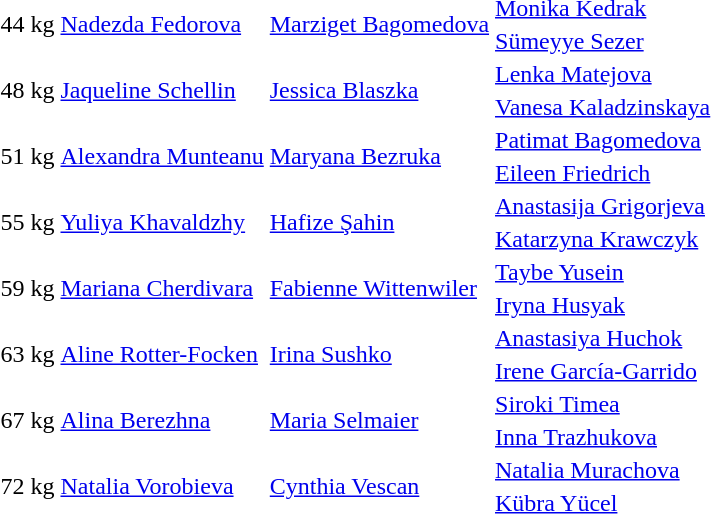<table>
<tr>
<td rowspan=2>44 kg</td>
<td rowspan=2> <a href='#'>Nadezda Fedorova</a></td>
<td rowspan=2> <a href='#'>Marziget Bagomedova</a></td>
<td> <a href='#'>Monika Kedrak</a></td>
</tr>
<tr>
<td> <a href='#'>Sümeyye Sezer</a></td>
</tr>
<tr>
<td rowspan=2>48 kg</td>
<td rowspan=2> <a href='#'>Jaqueline Schellin</a></td>
<td rowspan=2> <a href='#'>Jessica Blaszka</a></td>
<td> <a href='#'>Lenka Matejova</a></td>
</tr>
<tr>
<td> <a href='#'>Vanesa Kaladzinskaya</a></td>
</tr>
<tr>
<td rowspan=2>51 kg</td>
<td rowspan=2> <a href='#'>Alexandra Munteanu</a></td>
<td rowspan=2> <a href='#'>Maryana Bezruka</a></td>
<td> <a href='#'>Patimat Bagomedova</a></td>
</tr>
<tr>
<td> <a href='#'>Eileen Friedrich</a></td>
</tr>
<tr>
<td rowspan=2>55 kg</td>
<td rowspan=2> <a href='#'>Yuliya Khavaldzhy</a></td>
<td rowspan=2> <a href='#'>Hafize Şahin</a></td>
<td> <a href='#'>Anastasija Grigorjeva</a></td>
</tr>
<tr>
<td> <a href='#'>Katarzyna Krawczyk</a></td>
</tr>
<tr>
<td rowspan=2>59 kg</td>
<td rowspan=2> <a href='#'>Mariana Cherdivara</a></td>
<td rowspan=2> <a href='#'>Fabienne Wittenwiler</a></td>
<td> <a href='#'>Taybe Yusein</a></td>
</tr>
<tr>
<td> <a href='#'>Iryna Husyak</a></td>
</tr>
<tr>
<td rowspan=2>63 kg</td>
<td rowspan=2> <a href='#'>Aline Rotter-Focken</a></td>
<td rowspan=2> <a href='#'>Irina Sushko</a></td>
<td> <a href='#'>Anastasiya Huchok</a></td>
</tr>
<tr>
<td> <a href='#'>Irene García-Garrido</a></td>
</tr>
<tr>
<td rowspan=2>67 kg</td>
<td rowspan=2> <a href='#'>Alina Berezhna</a></td>
<td rowspan=2> <a href='#'>Maria Selmaier</a></td>
<td> <a href='#'>Siroki Timea</a></td>
</tr>
<tr>
<td> <a href='#'>Inna Trazhukova</a></td>
</tr>
<tr>
<td rowspan=2>72 kg</td>
<td rowspan=2> <a href='#'>Natalia Vorobieva</a></td>
<td rowspan=2> <a href='#'>Cynthia Vescan</a></td>
<td> <a href='#'>Natalia Murachova</a></td>
</tr>
<tr>
<td> <a href='#'>Kübra Yücel</a></td>
</tr>
</table>
